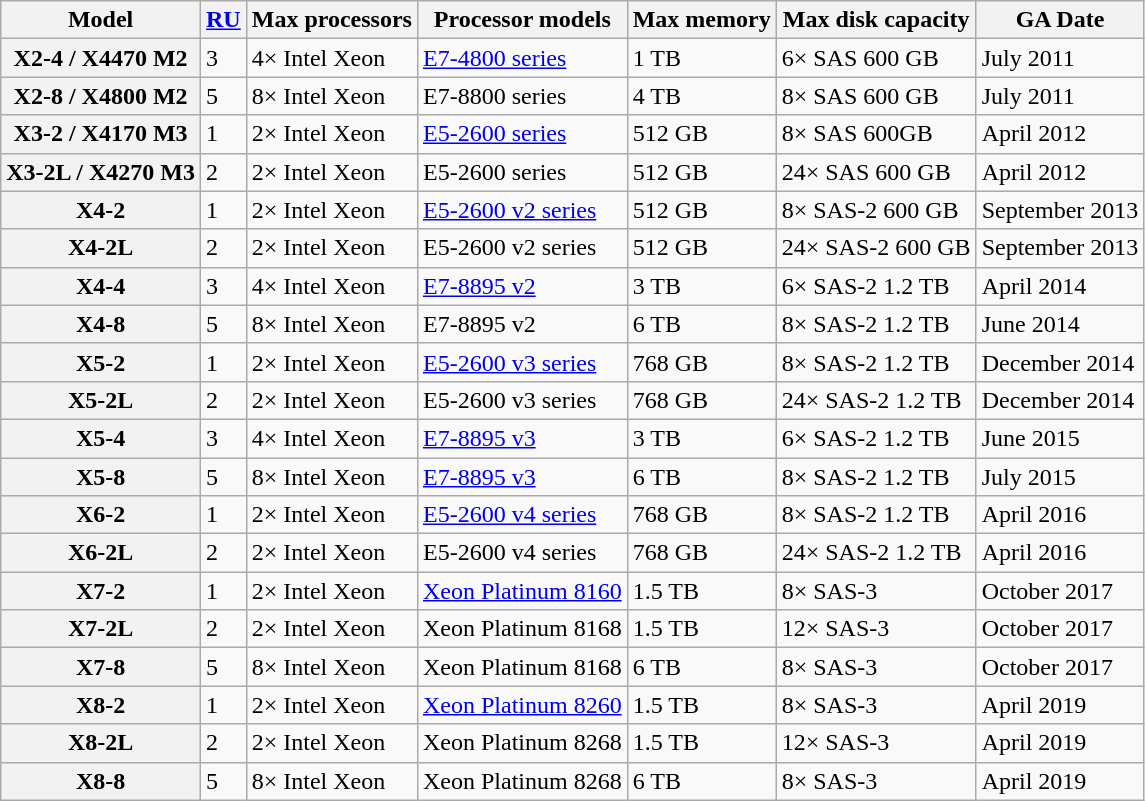<table class="wikitable sortable">
<tr>
<th>Model</th>
<th><a href='#'>RU</a></th>
<th>Max processors</th>
<th>Processor models</th>
<th>Max memory</th>
<th>Max disk capacity</th>
<th>GA Date</th>
</tr>
<tr>
<th>X2-4 / X4470 M2</th>
<td>3</td>
<td>4× Intel Xeon</td>
<td><a href='#'>E7-4800 series</a></td>
<td>1 TB</td>
<td>6× SAS 600 GB</td>
<td>July 2011</td>
</tr>
<tr>
<th>X2-8 / X4800 M2</th>
<td>5</td>
<td>8× Intel Xeon</td>
<td>E7-8800 series</td>
<td>4 TB</td>
<td>8× SAS 600 GB</td>
<td>July 2011</td>
</tr>
<tr>
<th>X3-2 / X4170 M3</th>
<td>1</td>
<td>2× Intel Xeon</td>
<td><a href='#'>E5-2600 series</a></td>
<td>512 GB</td>
<td>8× SAS 600GB</td>
<td>April 2012</td>
</tr>
<tr>
<th>X3-2L / X4270 M3</th>
<td>2</td>
<td>2× Intel Xeon</td>
<td>E5-2600 series</td>
<td>512 GB</td>
<td>24× SAS 600 GB</td>
<td>April 2012</td>
</tr>
<tr>
<th>X4-2</th>
<td>1</td>
<td>2× Intel Xeon</td>
<td><a href='#'>E5-2600 v2 series</a></td>
<td>512 GB</td>
<td>8× SAS-2 600 GB</td>
<td>September 2013</td>
</tr>
<tr>
<th>X4-2L</th>
<td>2</td>
<td>2× Intel Xeon</td>
<td>E5-2600 v2 series</td>
<td>512 GB</td>
<td>24× SAS-2 600 GB</td>
<td>September 2013</td>
</tr>
<tr>
<th>X4-4</th>
<td>3</td>
<td>4× Intel Xeon</td>
<td><a href='#'>E7-8895 v2</a></td>
<td>3 TB</td>
<td>6× SAS-2 1.2 TB</td>
<td>April 2014</td>
</tr>
<tr>
<th>X4-8</th>
<td>5</td>
<td>8× Intel Xeon</td>
<td>E7-8895 v2</td>
<td>6 TB</td>
<td>8× SAS-2 1.2 TB</td>
<td>June 2014</td>
</tr>
<tr>
<th>X5-2</th>
<td>1</td>
<td>2× Intel Xeon</td>
<td><a href='#'>E5-2600 v3 series</a></td>
<td>768 GB</td>
<td>8× SAS-2 1.2 TB</td>
<td>December 2014</td>
</tr>
<tr>
<th>X5-2L</th>
<td>2</td>
<td>2× Intel Xeon</td>
<td>E5-2600 v3 series</td>
<td>768 GB</td>
<td>24× SAS-2 1.2 TB</td>
<td>December 2014</td>
</tr>
<tr>
<th>X5-4</th>
<td>3</td>
<td>4× Intel Xeon</td>
<td><a href='#'>E7-8895 v3</a></td>
<td>3 TB</td>
<td>6× SAS-2 1.2 TB</td>
<td>June 2015</td>
</tr>
<tr>
<th>X5-8</th>
<td>5</td>
<td>8× Intel Xeon</td>
<td><a href='#'>E7-8895 v3</a></td>
<td>6 TB</td>
<td>8× SAS-2 1.2 TB</td>
<td>July 2015</td>
</tr>
<tr>
<th>X6-2</th>
<td>1</td>
<td>2× Intel Xeon</td>
<td><a href='#'>E5-2600 v4 series</a></td>
<td>768 GB</td>
<td>8× SAS-2 1.2 TB</td>
<td>April 2016</td>
</tr>
<tr>
<th>X6-2L</th>
<td>2</td>
<td>2× Intel Xeon</td>
<td>E5-2600 v4 series</td>
<td>768 GB</td>
<td>24× SAS-2 1.2 TB</td>
<td>April 2016</td>
</tr>
<tr>
<th>X7-2</th>
<td>1</td>
<td>2× Intel Xeon</td>
<td><a href='#'>Xeon Platinum 8160</a></td>
<td>1.5 TB</td>
<td>8× SAS-3</td>
<td>October 2017</td>
</tr>
<tr>
<th>X7-2L</th>
<td>2</td>
<td>2× Intel Xeon</td>
<td>Xeon Platinum 8168</td>
<td>1.5 TB</td>
<td>12× SAS-3</td>
<td>October 2017</td>
</tr>
<tr>
<th>X7-8</th>
<td>5</td>
<td>8× Intel Xeon</td>
<td>Xeon Platinum 8168</td>
<td>6 TB</td>
<td>8× SAS-3</td>
<td>October 2017</td>
</tr>
<tr>
<th>X8-2</th>
<td>1</td>
<td>2× Intel Xeon</td>
<td><a href='#'>Xeon Platinum 8260</a></td>
<td>1.5 TB</td>
<td>8× SAS-3</td>
<td>April 2019</td>
</tr>
<tr>
<th>X8-2L</th>
<td>2</td>
<td>2× Intel Xeon</td>
<td>Xeon Platinum 8268</td>
<td>1.5 TB</td>
<td>12× SAS-3</td>
<td>April 2019</td>
</tr>
<tr>
<th>X8-8</th>
<td>5</td>
<td>8× Intel Xeon</td>
<td>Xeon Platinum 8268</td>
<td>6 TB</td>
<td>8× SAS-3</td>
<td>April 2019</td>
</tr>
</table>
